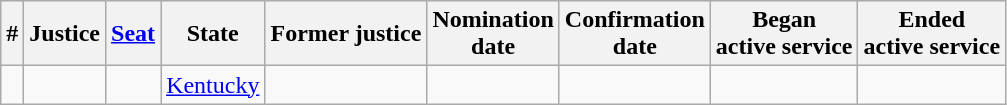<table class="sortable wikitable">
<tr bgcolor="#ececec">
<th>#</th>
<th>Justice</th>
<th><a href='#'>Seat</a></th>
<th>State</th>
<th>Former justice</th>
<th>Nomination<br>date</th>
<th>Confirmation<br>date</th>
<th>Began<br>active service</th>
<th>Ended<br>active service</th>
</tr>
<tr>
<td></td>
<td></td>
<td align="center"></td>
<td><a href='#'>Kentucky</a></td>
<td></td>
<td></td>
<td></td>
<td></td>
<td></td>
</tr>
</table>
